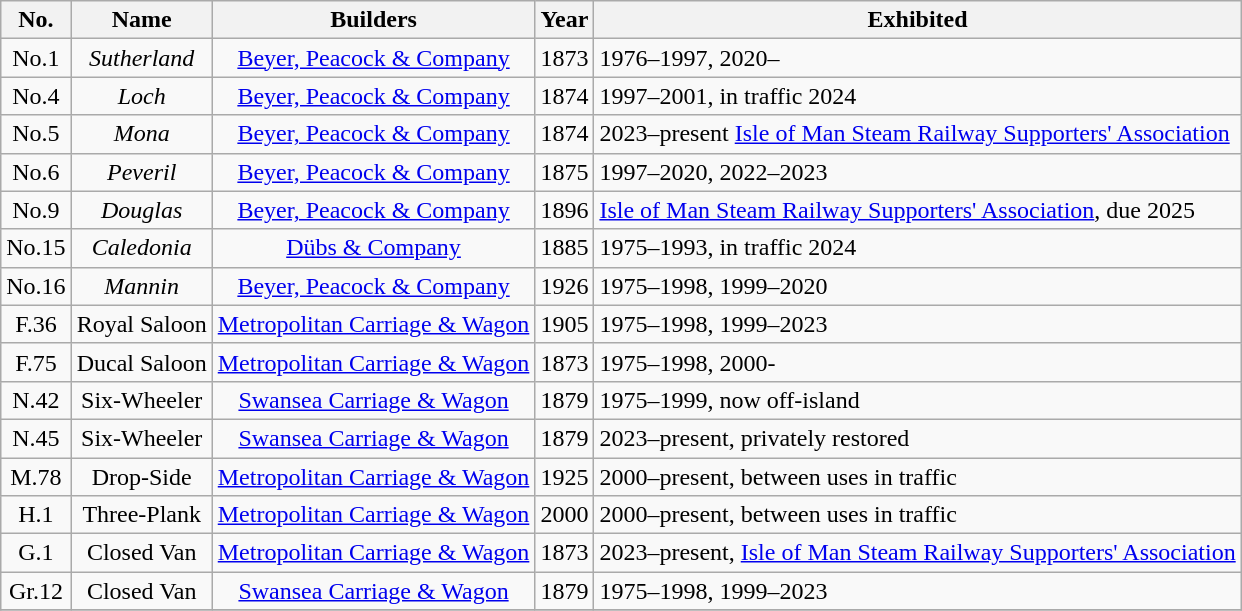<table class="wikitable">
<tr>
<th>No.</th>
<th>Name</th>
<th>Builders</th>
<th>Year</th>
<th>Exhibited</th>
</tr>
<tr>
<td align="center">No.1</td>
<td align="center"><em>Sutherland</em></td>
<td align="center"><a href='#'>Beyer, Peacock & Company</a></td>
<td align="center">1873</td>
<td>1976–1997, 2020–</td>
</tr>
<tr>
<td align="center">No.4</td>
<td align="center"><em>Loch</em></td>
<td align="center"><a href='#'>Beyer, Peacock & Company</a></td>
<td align="center">1874</td>
<td>1997–2001, in traffic 2024</td>
</tr>
<tr>
<td align="center">No.5</td>
<td align="center"><em>Mona</em></td>
<td align="center"><a href='#'>Beyer, Peacock & Company</a></td>
<td align="center">1874</td>
<td>2023–present <a href='#'>Isle of Man Steam Railway Supporters' Association</a></td>
</tr>
<tr>
<td align="center">No.6</td>
<td align="center"><em>Peveril</em></td>
<td align="center"><a href='#'>Beyer, Peacock & Company</a></td>
<td align="center">1875</td>
<td>1997–2020, 2022–2023</td>
</tr>
<tr>
<td align="center">No.9</td>
<td align="center"><em>Douglas</em></td>
<td align="center"><a href='#'>Beyer, Peacock & Company</a></td>
<td align="center">1896</td>
<td><a href='#'>Isle of Man Steam Railway Supporters' Association</a>, due 2025</td>
</tr>
<tr>
<td align="center">No.15</td>
<td align="center"><em>Caledonia</em></td>
<td align="center"><a href='#'>Dübs & Company</a></td>
<td align="center">1885</td>
<td>1975–1993, in traffic 2024</td>
</tr>
<tr>
<td align="center">No.16</td>
<td align="center"><em>Mannin</em></td>
<td align="center"><a href='#'>Beyer, Peacock & Company</a></td>
<td align="center">1926</td>
<td>1975–1998, 1999–2020</td>
</tr>
<tr>
<td align="center">F.36</td>
<td align="center">Royal Saloon</td>
<td align="center"><a href='#'>Metropolitan Carriage & Wagon</a></td>
<td align="center">1905</td>
<td>1975–1998, 1999–2023</td>
</tr>
<tr>
<td align="center">F.75</td>
<td align="center">Ducal Saloon</td>
<td align="center"><a href='#'>Metropolitan Carriage & Wagon</a></td>
<td align="center">1873</td>
<td>1975–1998, 2000-</td>
</tr>
<tr>
<td align="center">N.42</td>
<td align="center">Six-Wheeler</td>
<td align="center"><a href='#'>Swansea Carriage & Wagon</a></td>
<td align="center">1879</td>
<td>1975–1999, now off-island</td>
</tr>
<tr>
<td align="center">N.45</td>
<td align="center">Six-Wheeler</td>
<td align="center"><a href='#'>Swansea Carriage & Wagon</a></td>
<td align="center">1879</td>
<td>2023–present, privately restored</td>
</tr>
<tr>
<td align="center">M.78</td>
<td align="center">Drop-Side</td>
<td align="center"><a href='#'>Metropolitan Carriage & Wagon</a></td>
<td align="center">1925</td>
<td>2000–present, between uses in traffic</td>
</tr>
<tr>
<td align="center">H.1</td>
<td align="center">Three-Plank</td>
<td align="center"><a href='#'>Metropolitan Carriage & Wagon</a></td>
<td align="center">2000</td>
<td>2000–present, between uses in traffic</td>
</tr>
<tr>
<td align="center">G.1</td>
<td align="center">Closed Van</td>
<td align="center"><a href='#'>Metropolitan Carriage & Wagon</a></td>
<td align="center">1873</td>
<td>2023–present, <a href='#'>Isle of Man Steam Railway Supporters' Association</a></td>
</tr>
<tr>
<td align="center">Gr.12</td>
<td align="center">Closed Van</td>
<td align="center"><a href='#'>Swansea Carriage & Wagon</a></td>
<td align="center">1879</td>
<td>1975–1998, 1999–2023</td>
</tr>
<tr>
</tr>
</table>
